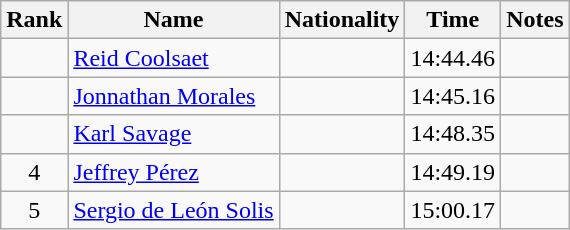<table class="wikitable sortable" style="text-align:center">
<tr>
<th>Rank</th>
<th>Name</th>
<th>Nationality</th>
<th>Time</th>
<th>Notes</th>
</tr>
<tr>
<td align=center></td>
<td align=left><a href='#'>Reid Coolsaet</a></td>
<td align=left></td>
<td>14:44.46</td>
<td></td>
</tr>
<tr>
<td align=center></td>
<td align=left><a href='#'>Jonnathan Morales</a></td>
<td align=left></td>
<td>14:45.16</td>
<td></td>
</tr>
<tr>
<td align=center></td>
<td align=left><a href='#'>Karl Savage</a></td>
<td align=left></td>
<td>14:48.35</td>
<td></td>
</tr>
<tr>
<td align=center>4</td>
<td align=left><a href='#'>Jeffrey Pérez</a></td>
<td align=left></td>
<td>14:49.19</td>
<td></td>
</tr>
<tr>
<td align=center>5</td>
<td align=left><a href='#'>Sergio de León Solis</a></td>
<td align=left></td>
<td>15:00.17</td>
<td></td>
</tr>
</table>
